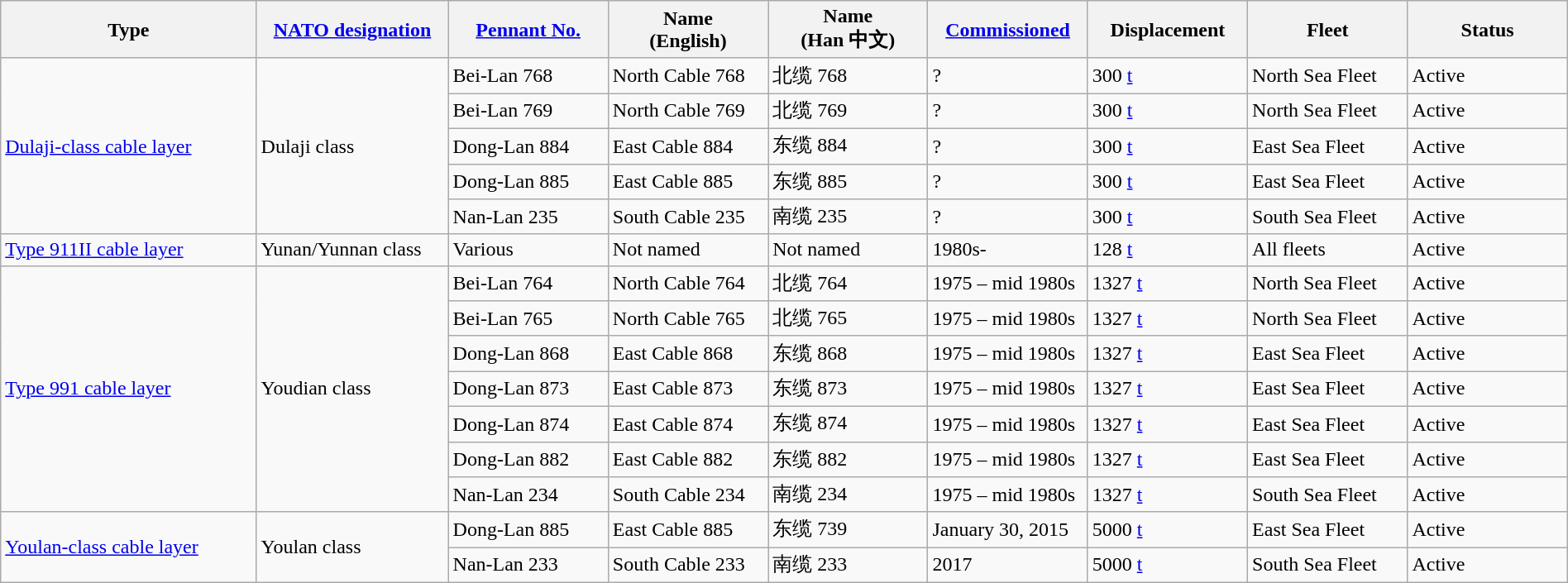<table class="wikitable sortable"  style="margin:auto; width:100%;">
<tr>
<th style="text-align:center; width:16%;">Type</th>
<th style="text-align:center; width:12%;"><a href='#'>NATO designation</a></th>
<th style="text-align:center; width:10%;"><a href='#'>Pennant No.</a></th>
<th style="text-align:center; width:10%;">Name<br>(English)</th>
<th style="text-align:center; width:10%;">Name<br>(Han 中文)</th>
<th style="text-align:center; width:10%;"><a href='#'>Commissioned</a></th>
<th style="text-align:center; width:10%;">Displacement</th>
<th style="text-align:center; width:10%;">Fleet</th>
<th style="text-align:center; width:10%;">Status</th>
</tr>
<tr>
<td rowspan="5"><a href='#'>Dulaji-class cable layer</a></td>
<td rowspan="5">Dulaji class</td>
<td>Bei-Lan 768</td>
<td>North Cable 768</td>
<td>北缆 768</td>
<td>?</td>
<td>300 <a href='#'>t</a></td>
<td>North Sea Fleet</td>
<td><span>Active</span></td>
</tr>
<tr>
<td>Bei-Lan 769</td>
<td>North Cable 769</td>
<td>北缆 769</td>
<td>?</td>
<td>300 <a href='#'>t</a></td>
<td>North Sea Fleet</td>
<td><span>Active</span></td>
</tr>
<tr>
<td>Dong-Lan 884</td>
<td>East Cable 884</td>
<td>东缆 884</td>
<td>?</td>
<td>300 <a href='#'>t</a></td>
<td>East Sea Fleet</td>
<td><span>Active</span></td>
</tr>
<tr>
<td>Dong-Lan 885</td>
<td>East Cable 885</td>
<td>东缆 885</td>
<td>?</td>
<td>300 <a href='#'>t</a></td>
<td>East Sea Fleet</td>
<td><span>Active</span></td>
</tr>
<tr>
<td>Nan-Lan 235</td>
<td>South Cable 235</td>
<td>南缆 235</td>
<td>?</td>
<td>300 <a href='#'>t</a></td>
<td>South Sea Fleet</td>
<td><span>Active</span></td>
</tr>
<tr>
<td><a href='#'>Type 911II cable layer</a></td>
<td>Yunan/Yunnan class</td>
<td>Various</td>
<td>Not named</td>
<td>Not named</td>
<td>1980s-</td>
<td>128 <a href='#'>t</a></td>
<td>All fleets</td>
<td><span>Active</span></td>
</tr>
<tr>
<td rowspan="7"><a href='#'>Type 991 cable layer</a></td>
<td rowspan="7">Youdian class</td>
<td>Bei-Lan 764</td>
<td>North Cable 764</td>
<td>北缆 764</td>
<td>1975 – mid 1980s</td>
<td>1327 <a href='#'>t</a></td>
<td>North Sea Fleet</td>
<td><span>Active</span></td>
</tr>
<tr>
<td>Bei-Lan 765</td>
<td>North Cable 765</td>
<td>北缆 765</td>
<td>1975 – mid 1980s</td>
<td>1327 <a href='#'>t</a></td>
<td>North Sea Fleet</td>
<td><span>Active</span></td>
</tr>
<tr>
<td>Dong-Lan 868</td>
<td>East Cable 868</td>
<td>东缆 868</td>
<td>1975 – mid 1980s</td>
<td>1327 <a href='#'>t</a></td>
<td>East Sea Fleet</td>
<td><span>Active</span></td>
</tr>
<tr>
<td>Dong-Lan 873</td>
<td>East Cable 873</td>
<td>东缆 873</td>
<td>1975 – mid 1980s</td>
<td>1327 <a href='#'>t</a></td>
<td>East Sea Fleet</td>
<td><span>Active</span></td>
</tr>
<tr>
<td>Dong-Lan 874</td>
<td>East Cable 874</td>
<td>东缆 874</td>
<td>1975 – mid 1980s</td>
<td>1327 <a href='#'>t</a></td>
<td>East Sea Fleet</td>
<td><span>Active</span></td>
</tr>
<tr>
<td>Dong-Lan 882</td>
<td>East Cable 882</td>
<td>东缆 882</td>
<td>1975 – mid 1980s</td>
<td>1327 <a href='#'>t</a></td>
<td>East Sea Fleet</td>
<td><span>Active</span></td>
</tr>
<tr>
<td>Nan-Lan 234</td>
<td>South Cable 234</td>
<td>南缆 234</td>
<td>1975 – mid 1980s</td>
<td>1327 <a href='#'>t</a></td>
<td>South Sea Fleet</td>
<td><span>Active</span></td>
</tr>
<tr>
<td rowspan="2"><a href='#'>Youlan-class cable layer</a></td>
<td rowspan="2">Youlan class</td>
<td>Dong-Lan 885</td>
<td>East Cable 885</td>
<td>东缆 739</td>
<td>January 30, 2015</td>
<td>5000 <a href='#'>t</a></td>
<td>East Sea Fleet</td>
<td><span>Active</span></td>
</tr>
<tr>
<td>Nan-Lan 233</td>
<td>South Cable 233</td>
<td>南缆 233</td>
<td>2017</td>
<td>5000 <a href='#'>t</a></td>
<td>South Sea Fleet</td>
<td><span>Active</span></td>
</tr>
</table>
